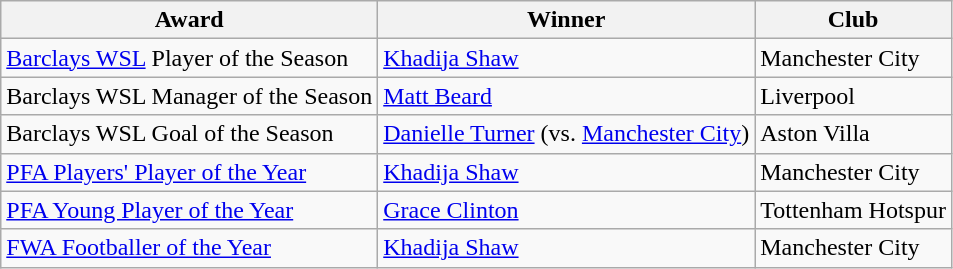<table class="wikitable">
<tr>
<th>Award</th>
<th>Winner</th>
<th>Club</th>
</tr>
<tr>
<td><a href='#'>Barclays WSL</a> Player of the Season</td>
<td> <a href='#'>Khadija Shaw</a></td>
<td>Manchester City</td>
</tr>
<tr>
<td>Barclays WSL Manager of the Season</td>
<td> <a href='#'>Matt Beard</a></td>
<td>Liverpool</td>
</tr>
<tr>
<td>Barclays WSL Goal of the Season</td>
<td> <a href='#'>Danielle Turner</a> (vs. <a href='#'>Manchester City</a>)</td>
<td>Aston Villa</td>
</tr>
<tr>
<td><a href='#'>PFA Players' Player of the Year</a></td>
<td> <a href='#'>Khadija Shaw</a></td>
<td>Manchester City</td>
</tr>
<tr>
<td><a href='#'>PFA Young Player of the Year</a></td>
<td> <a href='#'>Grace Clinton</a></td>
<td>Tottenham Hotspur</td>
</tr>
<tr>
<td><a href='#'>FWA Footballer of the Year</a></td>
<td> <a href='#'>Khadija Shaw</a></td>
<td>Manchester City</td>
</tr>
</table>
